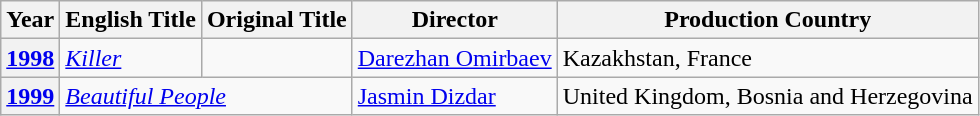<table class="wikitable">
<tr>
<th>Year</th>
<th>English Title</th>
<th>Original Title</th>
<th>Director</th>
<th>Production Country</th>
</tr>
<tr>
<th><a href='#'>1998</a></th>
<td><em><a href='#'>Killer</a></em></td>
<td></td>
<td data-sort-value="Omirbaev"><a href='#'>Darezhan Omirbaev</a></td>
<td>Kazakhstan, France</td>
</tr>
<tr>
<th><a href='#'>1999</a></th>
<td colspan="2"><em><a href='#'>Beautiful People</a></em></td>
<td data-sort-value="Dizdar"><a href='#'>Jasmin Dizdar</a></td>
<td>United Kingdom, Bosnia and Herzegovina</td>
</tr>
</table>
